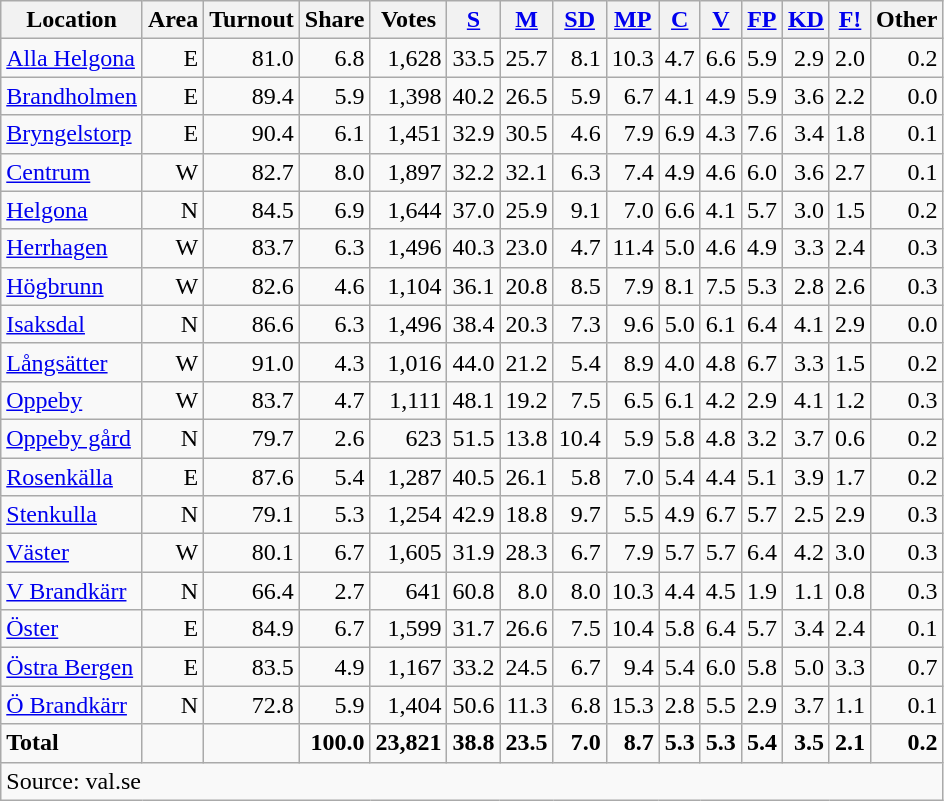<table class="wikitable sortable" style=text-align:right>
<tr>
<th>Location</th>
<th>Area</th>
<th>Turnout</th>
<th>Share</th>
<th>Votes</th>
<th><a href='#'>S</a></th>
<th><a href='#'>M</a></th>
<th><a href='#'>SD</a></th>
<th><a href='#'>MP</a></th>
<th><a href='#'>C</a></th>
<th><a href='#'>V</a></th>
<th><a href='#'>FP</a></th>
<th><a href='#'>KD</a></th>
<th><a href='#'>F!</a></th>
<th>Other</th>
</tr>
<tr>
<td align=left><a href='#'>Alla Helgona</a></td>
<td>E</td>
<td>81.0</td>
<td>6.8</td>
<td>1,628</td>
<td>33.5</td>
<td>25.7</td>
<td>8.1</td>
<td>10.3</td>
<td>4.7</td>
<td>6.6</td>
<td>5.9</td>
<td>2.9</td>
<td>2.0</td>
<td>0.2</td>
</tr>
<tr>
<td align=left><a href='#'>Brandholmen</a></td>
<td>E</td>
<td>89.4</td>
<td>5.9</td>
<td>1,398</td>
<td>40.2</td>
<td>26.5</td>
<td>5.9</td>
<td>6.7</td>
<td>4.1</td>
<td>4.9</td>
<td>5.9</td>
<td>3.6</td>
<td>2.2</td>
<td>0.0</td>
</tr>
<tr>
<td align=left><a href='#'>Bryngelstorp</a></td>
<td>E</td>
<td>90.4</td>
<td>6.1</td>
<td>1,451</td>
<td>32.9</td>
<td>30.5</td>
<td>4.6</td>
<td>7.9</td>
<td>6.9</td>
<td>4.3</td>
<td>7.6</td>
<td>3.4</td>
<td>1.8</td>
<td>0.1</td>
</tr>
<tr>
<td align=left><a href='#'>Centrum</a></td>
<td>W</td>
<td>82.7</td>
<td>8.0</td>
<td>1,897</td>
<td>32.2</td>
<td>32.1</td>
<td>6.3</td>
<td>7.4</td>
<td>4.9</td>
<td>4.6</td>
<td>6.0</td>
<td>3.6</td>
<td>2.7</td>
<td>0.1</td>
</tr>
<tr>
<td align=left><a href='#'>Helgona</a></td>
<td>N</td>
<td>84.5</td>
<td>6.9</td>
<td>1,644</td>
<td>37.0</td>
<td>25.9</td>
<td>9.1</td>
<td>7.0</td>
<td>6.6</td>
<td>4.1</td>
<td>5.7</td>
<td>3.0</td>
<td>1.5</td>
<td>0.2</td>
</tr>
<tr>
<td align=left><a href='#'>Herrhagen</a></td>
<td>W</td>
<td>83.7</td>
<td>6.3</td>
<td>1,496</td>
<td>40.3</td>
<td>23.0</td>
<td>4.7</td>
<td>11.4</td>
<td>5.0</td>
<td>4.6</td>
<td>4.9</td>
<td>3.3</td>
<td>2.4</td>
<td>0.3</td>
</tr>
<tr>
<td align=left><a href='#'>Högbrunn</a></td>
<td>W</td>
<td>82.6</td>
<td>4.6</td>
<td>1,104</td>
<td>36.1</td>
<td>20.8</td>
<td>8.5</td>
<td>7.9</td>
<td>8.1</td>
<td>7.5</td>
<td>5.3</td>
<td>2.8</td>
<td>2.6</td>
<td>0.3</td>
</tr>
<tr>
<td align=left><a href='#'>Isaksdal</a></td>
<td>N</td>
<td>86.6</td>
<td>6.3</td>
<td>1,496</td>
<td>38.4</td>
<td>20.3</td>
<td>7.3</td>
<td>9.6</td>
<td>5.0</td>
<td>6.1</td>
<td>6.4</td>
<td>4.1</td>
<td>2.9</td>
<td>0.0</td>
</tr>
<tr>
<td align=left><a href='#'>Långsätter</a></td>
<td>W</td>
<td>91.0</td>
<td>4.3</td>
<td>1,016</td>
<td>44.0</td>
<td>21.2</td>
<td>5.4</td>
<td>8.9</td>
<td>4.0</td>
<td>4.8</td>
<td>6.7</td>
<td>3.3</td>
<td>1.5</td>
<td>0.2</td>
</tr>
<tr>
<td align=left><a href='#'>Oppeby</a></td>
<td>W</td>
<td>83.7</td>
<td>4.7</td>
<td>1,111</td>
<td>48.1</td>
<td>19.2</td>
<td>7.5</td>
<td>6.5</td>
<td>6.1</td>
<td>4.2</td>
<td>2.9</td>
<td>4.1</td>
<td>1.2</td>
<td>0.3</td>
</tr>
<tr>
<td align=left><a href='#'>Oppeby gård</a></td>
<td>N</td>
<td>79.7</td>
<td>2.6</td>
<td>623</td>
<td>51.5</td>
<td>13.8</td>
<td>10.4</td>
<td>5.9</td>
<td>5.8</td>
<td>4.8</td>
<td>3.2</td>
<td>3.7</td>
<td>0.6</td>
<td>0.2</td>
</tr>
<tr>
<td align=left><a href='#'>Rosenkälla</a></td>
<td>E</td>
<td>87.6</td>
<td>5.4</td>
<td>1,287</td>
<td>40.5</td>
<td>26.1</td>
<td>5.8</td>
<td>7.0</td>
<td>5.4</td>
<td>4.4</td>
<td>5.1</td>
<td>3.9</td>
<td>1.7</td>
<td>0.2</td>
</tr>
<tr>
<td align=left><a href='#'>Stenkulla</a></td>
<td>N</td>
<td>79.1</td>
<td>5.3</td>
<td>1,254</td>
<td>42.9</td>
<td>18.8</td>
<td>9.7</td>
<td>5.5</td>
<td>4.9</td>
<td>6.7</td>
<td>5.7</td>
<td>2.5</td>
<td>2.9</td>
<td>0.3</td>
</tr>
<tr>
<td align=left><a href='#'>Väster</a></td>
<td>W</td>
<td>80.1</td>
<td>6.7</td>
<td>1,605</td>
<td>31.9</td>
<td>28.3</td>
<td>6.7</td>
<td>7.9</td>
<td>5.7</td>
<td>5.7</td>
<td>6.4</td>
<td>4.2</td>
<td>3.0</td>
<td>0.3</td>
</tr>
<tr>
<td align=left><a href='#'>V Brandkärr</a></td>
<td>N</td>
<td>66.4</td>
<td>2.7</td>
<td>641</td>
<td>60.8</td>
<td>8.0</td>
<td>8.0</td>
<td>10.3</td>
<td>4.4</td>
<td>4.5</td>
<td>1.9</td>
<td>1.1</td>
<td>0.8</td>
<td>0.3</td>
</tr>
<tr>
<td align=left><a href='#'>Öster</a></td>
<td>E</td>
<td>84.9</td>
<td>6.7</td>
<td>1,599</td>
<td>31.7</td>
<td>26.6</td>
<td>7.5</td>
<td>10.4</td>
<td>5.8</td>
<td>6.4</td>
<td>5.7</td>
<td>3.4</td>
<td>2.4</td>
<td>0.1</td>
</tr>
<tr>
<td align=left><a href='#'>Östra Bergen</a></td>
<td>E</td>
<td>83.5</td>
<td>4.9</td>
<td>1,167</td>
<td>33.2</td>
<td>24.5</td>
<td>6.7</td>
<td>9.4</td>
<td>5.4</td>
<td>6.0</td>
<td>5.8</td>
<td>5.0</td>
<td>3.3</td>
<td>0.7</td>
</tr>
<tr>
<td align=left><a href='#'>Ö Brandkärr</a></td>
<td>N</td>
<td>72.8</td>
<td>5.9</td>
<td>1,404</td>
<td>50.6</td>
<td>11.3</td>
<td>6.8</td>
<td>15.3</td>
<td>2.8</td>
<td>5.5</td>
<td>2.9</td>
<td>3.7</td>
<td>1.1</td>
<td>0.1</td>
</tr>
<tr>
<td align=left><strong>Total</strong></td>
<td></td>
<td></td>
<td><strong>100.0</strong></td>
<td><strong>23,821</strong></td>
<td><strong>38.8</strong></td>
<td><strong>23.5</strong></td>
<td><strong>7.0</strong></td>
<td><strong>8.7</strong></td>
<td><strong>5.3</strong></td>
<td><strong>5.3</strong></td>
<td><strong>5.4</strong></td>
<td><strong>3.5</strong></td>
<td><strong>2.1</strong></td>
<td><strong>0.2</strong></td>
</tr>
<tr>
<td align=left colspan=15>Source: val.se </td>
</tr>
</table>
